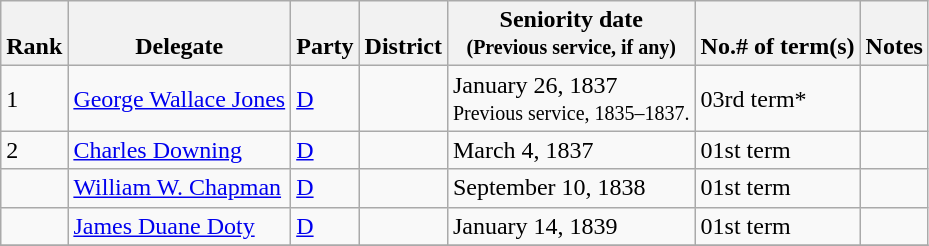<table class="wikitable sortable">
<tr valign=bottom>
<th>Rank</th>
<th>Delegate</th>
<th>Party</th>
<th>District</th>
<th>Seniority date<br><small>(Previous service, if any)</small><br></th>
<th>No.# of term(s)</th>
<th>Notes</th>
</tr>
<tr>
<td>1</td>
<td><a href='#'>George Wallace Jones</a></td>
<td><a href='#'>D</a></td>
<td></td>
<td>January 26, 1837<br><small>Previous service, 1835–1837. </small></td>
<td>03rd term*</td>
<td></td>
</tr>
<tr>
<td>2</td>
<td><a href='#'>Charles Downing</a></td>
<td><a href='#'>D</a></td>
<td></td>
<td>March 4, 1837</td>
<td>01st term</td>
<td></td>
</tr>
<tr>
<td></td>
<td><a href='#'>William W. Chapman</a></td>
<td><a href='#'>D</a></td>
<td></td>
<td>September 10, 1838</td>
<td>01st term</td>
<td></td>
</tr>
<tr>
<td></td>
<td><a href='#'>James Duane Doty</a></td>
<td><a href='#'>D</a></td>
<td></td>
<td>January 14, 1839</td>
<td>01st term</td>
<td></td>
</tr>
<tr>
</tr>
</table>
